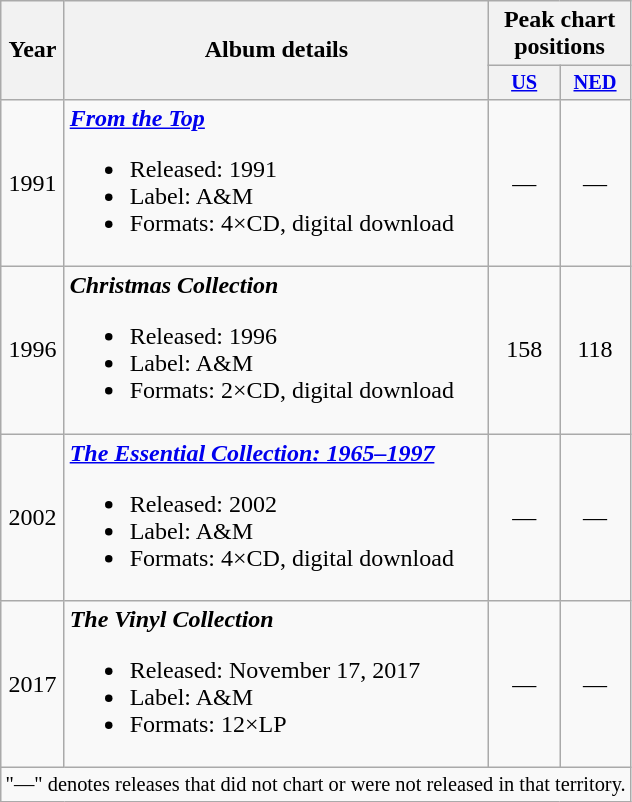<table class="wikitable" style="text-align:center">
<tr>
<th rowspan="2">Year</th>
<th rowspan="2">Album details</th>
<th colspan="2">Peak chart positions</th>
</tr>
<tr>
<th style="width:3em;font-size:85%"><a href='#'>US</a><br></th>
<th style="width:3em;font-size:85%"><a href='#'>NED</a><br></th>
</tr>
<tr>
<td>1991</td>
<td align="left"><strong><em><a href='#'>From the Top</a></em></strong><br><ul><li>Released: 1991</li><li>Label: A&M</li><li>Formats: 4×CD, digital download</li></ul></td>
<td>—</td>
<td>—</td>
</tr>
<tr>
<td>1996</td>
<td align="left"><strong><em>Christmas Collection</em></strong><br><ul><li>Released: 1996</li><li>Label: A&M</li><li>Formats: 2×CD, digital download</li></ul></td>
<td>158</td>
<td>118</td>
</tr>
<tr>
<td>2002</td>
<td align="left"><strong><em><a href='#'>The Essential Collection: 1965–1997</a></em></strong><br><ul><li>Released: 2002</li><li>Label: A&M</li><li>Formats: 4×CD, digital download</li></ul></td>
<td>—</td>
<td>—</td>
</tr>
<tr>
<td>2017</td>
<td align="left"><strong><em>The Vinyl Collection</em></strong><br><ul><li>Released: November 17, 2017</li><li>Label: A&M</li><li>Formats: 12×LP</li></ul></td>
<td>—</td>
<td>—</td>
</tr>
<tr>
<td align="center" colspan="15" style="font-size:85%">"—" denotes releases that did not chart or were not released in that territory.</td>
</tr>
</table>
